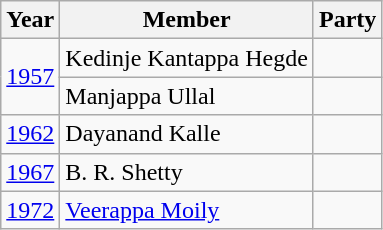<table class="wikitable">
<tr>
<th>Year</th>
<th>Member</th>
<th colspan="2">Party</th>
</tr>
<tr>
<td rowspan="2"><a href='#'>1957</a></td>
<td>Kedinje Kantappa Hegde</td>
<td></td>
</tr>
<tr>
<td>Manjappa Ullal</td>
</tr>
<tr>
<td><a href='#'>1962</a></td>
<td>Dayanand Kalle</td>
<td></td>
</tr>
<tr>
<td><a href='#'>1967</a></td>
<td>B. R. Shetty</td>
<td></td>
</tr>
<tr>
<td><a href='#'>1972</a></td>
<td><a href='#'>Veerappa Moily</a></td>
<td></td>
</tr>
</table>
